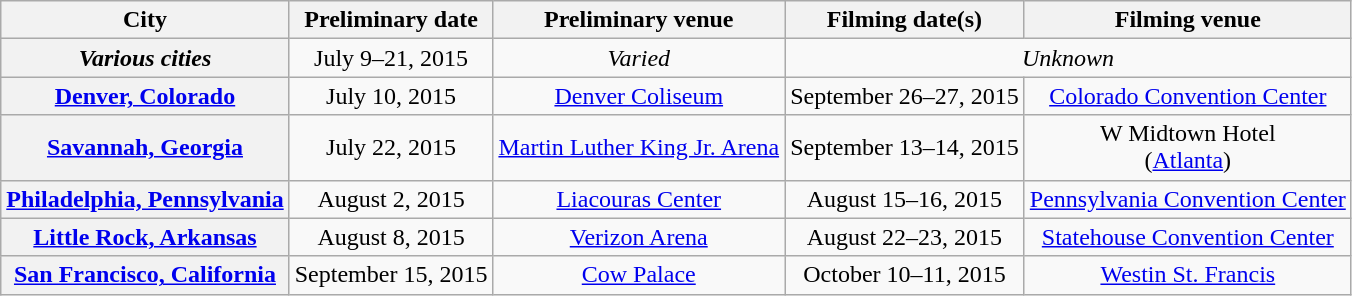<table class="wikitable sortable" style=" text-align:center">
<tr>
<th scope="col">City</th>
<th scope="col">Preliminary date</th>
<th scope="col" class="unsortable">Preliminary venue</th>
<th scope="col">Filming date(s)</th>
<th scope="col" class="unsortable">Filming venue</th>
</tr>
<tr>
<th scope="row"><em>Various cities</em></th>
<td>July 9–21, 2015</td>
<td><em>Varied</em></td>
<td colspan="2"><em>Unknown</em></td>
</tr>
<tr>
<th scope="row"><a href='#'>Denver, Colorado</a></th>
<td>July 10, 2015</td>
<td><a href='#'>Denver Coliseum</a></td>
<td>September 26–27, 2015</td>
<td><a href='#'>Colorado Convention Center</a></td>
</tr>
<tr>
<th scope="row"><a href='#'>Savannah, Georgia</a></th>
<td>July 22, 2015</td>
<td><a href='#'>Martin Luther King Jr. Arena</a></td>
<td>September 13–14, 2015</td>
<td>W Midtown Hotel<br>(<a href='#'>Atlanta</a>)</td>
</tr>
<tr>
<th scope="row"><a href='#'>Philadelphia, Pennsylvania</a></th>
<td>August 2, 2015</td>
<td><a href='#'>Liacouras Center</a></td>
<td>August 15–16, 2015</td>
<td><a href='#'>Pennsylvania Convention Center</a></td>
</tr>
<tr>
<th scope="row"><a href='#'>Little Rock, Arkansas</a></th>
<td>August 8, 2015</td>
<td><a href='#'>Verizon Arena</a></td>
<td>August 22–23, 2015</td>
<td><a href='#'>Statehouse Convention Center</a></td>
</tr>
<tr>
<th scope="row"><a href='#'>San Francisco, California</a></th>
<td>September 15, 2015</td>
<td><a href='#'>Cow Palace</a></td>
<td>October 10–11, 2015</td>
<td><a href='#'>Westin St. Francis</a></td>
</tr>
</table>
